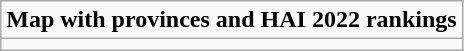<table role= "presentation" class="wikitable mw-collapsible mw-collapsed">
<tr>
<td><strong>Map with provinces and HAI 2022 rankings</strong></td>
</tr>
<tr>
<td></td>
</tr>
</table>
